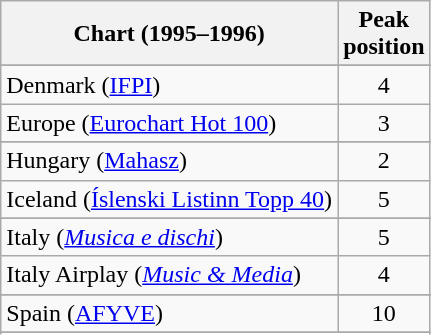<table class="wikitable sortable">
<tr>
<th>Chart (1995–1996)</th>
<th>Peak<br>position</th>
</tr>
<tr>
</tr>
<tr>
</tr>
<tr>
</tr>
<tr>
</tr>
<tr>
</tr>
<tr>
</tr>
<tr>
<td>Denmark (<a href='#'>IFPI</a>)</td>
<td align="center">4</td>
</tr>
<tr>
<td>Europe (<a href='#'>Eurochart Hot 100</a>)</td>
<td align="center">3</td>
</tr>
<tr>
</tr>
<tr>
</tr>
<tr>
</tr>
<tr>
<td>Hungary (<a href='#'>Mahasz</a>)</td>
<td align="center">2</td>
</tr>
<tr>
<td>Iceland (<a href='#'>Íslenski Listinn Topp 40</a>)</td>
<td align="center">5</td>
</tr>
<tr>
</tr>
<tr>
<td>Italy (<em><a href='#'>Musica e dischi</a></em>)</td>
<td align="center">5</td>
</tr>
<tr>
<td>Italy Airplay (<em><a href='#'>Music & Media</a></em>)</td>
<td align="center">4</td>
</tr>
<tr>
</tr>
<tr>
</tr>
<tr>
</tr>
<tr>
</tr>
<tr>
</tr>
<tr>
<td>Spain (<a href='#'>AFYVE</a>)</td>
<td align="center">10</td>
</tr>
<tr>
</tr>
<tr>
</tr>
<tr>
</tr>
<tr>
</tr>
<tr>
</tr>
<tr>
</tr>
<tr>
</tr>
<tr>
</tr>
</table>
